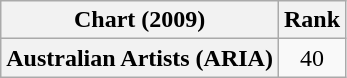<table class="wikitable plainrowheaders" style="text-align:center">
<tr>
<th>Chart (2009)</th>
<th>Rank</th>
</tr>
<tr>
<th scope="row">Australian Artists (ARIA)</th>
<td>40</td>
</tr>
</table>
